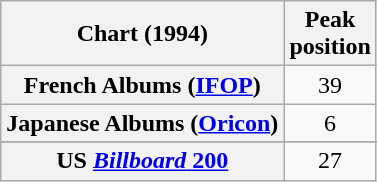<table class="wikitable sortable plainrowheaders" style="text-align:center">
<tr>
<th scope="col">Chart (1994)</th>
<th scope="col">Peak<br>position</th>
</tr>
<tr>
<th scope="row">French Albums (<a href='#'>IFOP</a>)</th>
<td>39</td>
</tr>
<tr>
<th scope="row">Japanese Albums (<a href='#'>Oricon</a>)</th>
<td>6</td>
</tr>
<tr>
</tr>
<tr>
<th scope="row">US <a href='#'><em>Billboard</em> 200</a></th>
<td>27</td>
</tr>
</table>
